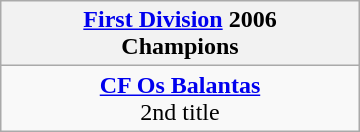<table class="wikitable" style="margin: 0 auto; width: 240px;">
<tr>
<th><a href='#'>First Division</a> 2006<br>Champions</th>
</tr>
<tr>
<td align=center><strong><a href='#'>CF Os Balantas</a></strong><br>2nd title</td>
</tr>
</table>
